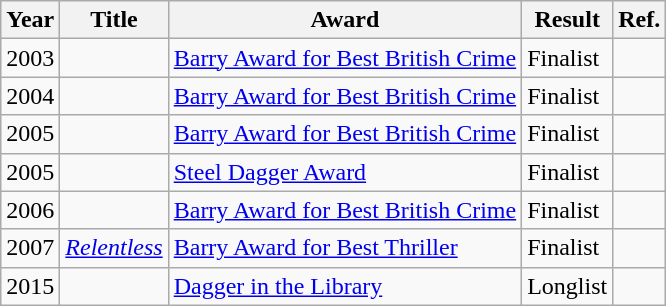<table class="wikitable">
<tr>
<th>Year</th>
<th>Title</th>
<th>Award</th>
<th>Result</th>
<th>Ref.</th>
</tr>
<tr>
<td>2003</td>
<td><em></em></td>
<td><a href='#'>Barry Award for Best British Crime</a></td>
<td>Finalist</td>
<td></td>
</tr>
<tr>
<td>2004</td>
<td><em></em></td>
<td><a href='#'>Barry Award for Best British Crime</a></td>
<td>Finalist</td>
<td></td>
</tr>
<tr>
<td>2005</td>
<td><em></em></td>
<td><a href='#'>Barry Award for Best British Crime</a></td>
<td>Finalist</td>
<td></td>
</tr>
<tr>
<td>2005</td>
<td><em></em></td>
<td><a href='#'>Steel Dagger Award</a></td>
<td>Finalist</td>
<td></td>
</tr>
<tr>
<td>2006</td>
<td><em></em></td>
<td><a href='#'>Barry Award for Best British Crime</a></td>
<td>Finalist</td>
<td></td>
</tr>
<tr>
<td>2007</td>
<td><em><a href='#'>Relentless</a></em></td>
<td><a href='#'>Barry Award for Best Thriller</a></td>
<td>Finalist</td>
<td></td>
</tr>
<tr>
<td>2015</td>
<td></td>
<td><a href='#'>Dagger in the Library</a></td>
<td>Longlist</td>
<td></td>
</tr>
</table>
